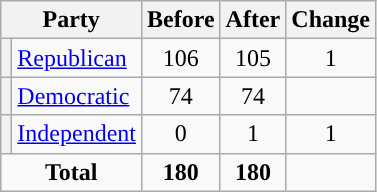<table class="wikitable" style="text-align:center;">
<tr>
<th colspan="2">Party</th>
<th>Before</th>
<th>After</th>
<th>Change</th>
</tr>
<tr>
<th style="background-color:"></th>
<td style="text-align:left;"><a href='#'>Republican</a></td>
<td>106</td>
<td>105</td>
<td> 1</td>
</tr>
<tr>
<th style="background-color:"></th>
<td style="text-align:left;"><a href='#'>Democratic</a></td>
<td>74</td>
<td>74</td>
<td></td>
</tr>
<tr>
<th style="background-color:"></th>
<td style="text-align:left;"><a href='#'>Independent</a></td>
<td>0</td>
<td>1</td>
<td> 1</td>
</tr>
<tr>
<td colspan="2"><strong>Total</strong></td>
<td><strong>180</strong></td>
<td><strong>180</strong></td>
<td></td>
</tr>
</table>
